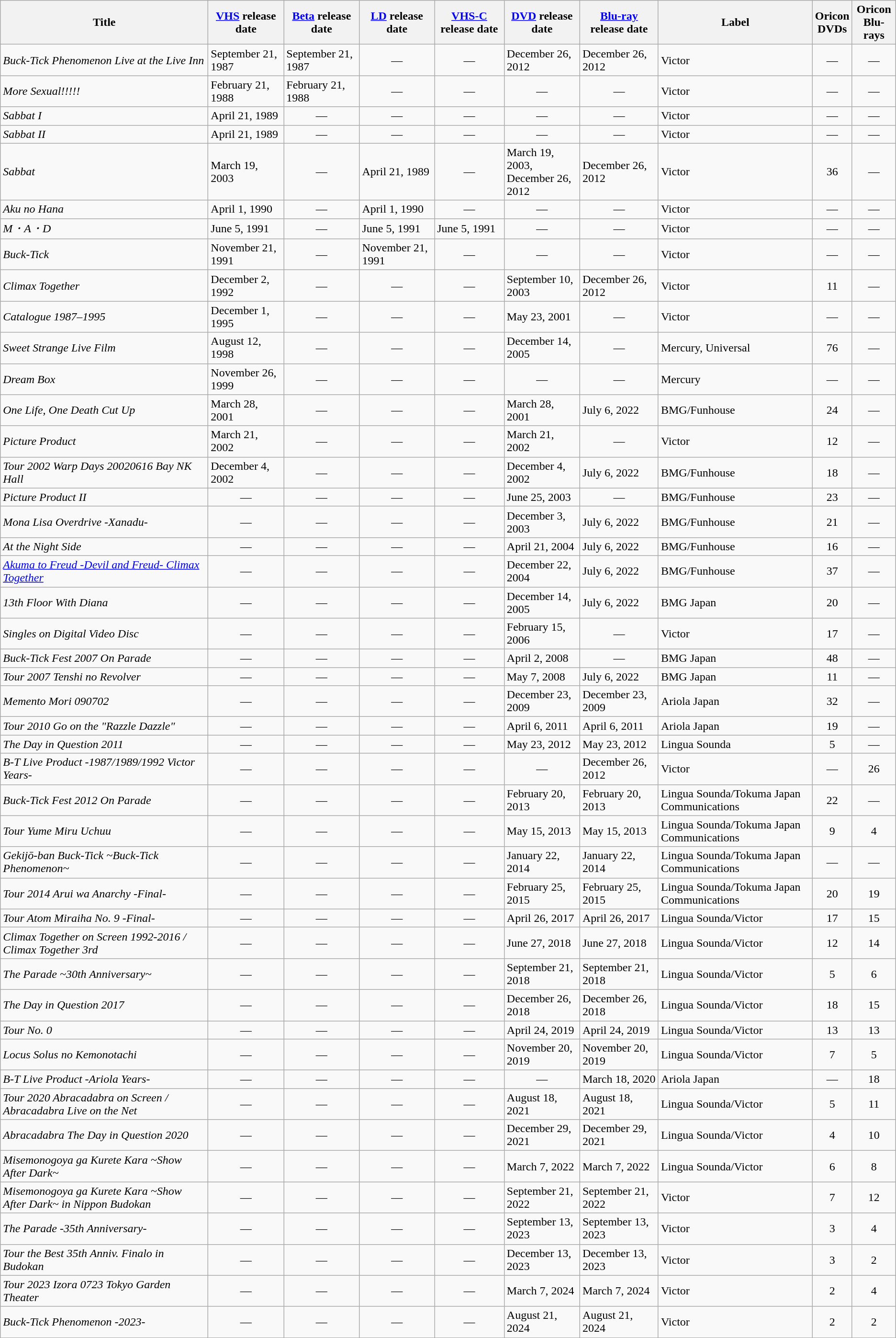<table class="wikitable">
<tr>
<th>Title</th>
<th><a href='#'>VHS</a> release date</th>
<th><a href='#'>Beta</a> release date</th>
<th><a href='#'>LD</a> release date</th>
<th><a href='#'>VHS-C</a> release date</th>
<th><a href='#'>DVD</a> release date</th>
<th><a href='#'>Blu-ray</a> release date</th>
<th>Label</th>
<th>Oricon<br>DVDs</th>
<th>Oricon<br>Blu-rays</th>
</tr>
<tr>
<td><em>Buck-Tick Phenomenon Live at the Live Inn</em><br></td>
<td>September 21, 1987</td>
<td>September 21, 1987</td>
<td style="text-align:center">—</td>
<td style="text-align:center">—</td>
<td>December 26, 2012</td>
<td>December 26, 2012</td>
<td>Victor</td>
<td style="text-align:center">—</td>
<td style="text-align:center">—</td>
</tr>
<tr>
<td><em>More Sexual!!!!!</em></td>
<td>February 21, 1988</td>
<td>February 21, 1988</td>
<td style="text-align:center">—</td>
<td style="text-align:center">—</td>
<td style="text-align:center">—</td>
<td style="text-align:center">—</td>
<td>Victor</td>
<td style="text-align:center">—</td>
<td style="text-align:center">—</td>
</tr>
<tr>
<td><em>Sabbat I</em></td>
<td>April 21, 1989</td>
<td style="text-align:center">—</td>
<td style="text-align:center">—</td>
<td style="text-align:center">—</td>
<td style="text-align:center">—</td>
<td style="text-align:center">—</td>
<td>Victor</td>
<td style="text-align:center">—</td>
<td style="text-align:center">—</td>
</tr>
<tr>
<td><em>Sabbat II</em></td>
<td>April 21, 1989</td>
<td style="text-align:center">—</td>
<td style="text-align:center">—</td>
<td style="text-align:center">—</td>
<td style="text-align:center">—</td>
<td style="text-align:center">—</td>
<td>Victor</td>
<td style="text-align:center">—</td>
<td style="text-align:center">—</td>
</tr>
<tr>
<td><em>Sabbat</em></td>
<td>March 19, 2003</td>
<td style="text-align:center">—</td>
<td>April 21, 1989</td>
<td style="text-align:center">—</td>
<td>March 19, 2003,<br>December 26, 2012</td>
<td>December 26, 2012</td>
<td>Victor</td>
<td style="text-align:center">36</td>
<td style="text-align:center">—</td>
</tr>
<tr>
<td><em>Aku no Hana</em><br></td>
<td>April 1, 1990</td>
<td style="text-align:center">—</td>
<td>April 1, 1990</td>
<td style="text-align:center">—</td>
<td style="text-align:center">—</td>
<td style="text-align:center">—</td>
<td>Victor</td>
<td style="text-align:center">—</td>
<td style="text-align:center">—</td>
</tr>
<tr>
<td><em>M・A・D</em></td>
<td>June 5, 1991</td>
<td style="text-align:center">—</td>
<td>June 5, 1991</td>
<td>June 5, 1991</td>
<td style="text-align:center">—</td>
<td style="text-align:center">—</td>
<td>Victor</td>
<td style="text-align:center">—</td>
<td style="text-align:center">—</td>
</tr>
<tr>
<td><em>Buck-Tick</em></td>
<td>November 21, 1991</td>
<td style="text-align:center">—</td>
<td>November 21, 1991</td>
<td style="text-align:center">—</td>
<td style="text-align:center">—</td>
<td style="text-align:center">—</td>
<td>Victor</td>
<td style="text-align:center">—</td>
<td style="text-align:center">—</td>
</tr>
<tr>
<td><em>Climax Together</em></td>
<td>December 2, 1992</td>
<td style="text-align:center">—</td>
<td style="text-align:center">—</td>
<td style="text-align:center">—</td>
<td>September 10, 2003</td>
<td>December 26, 2012</td>
<td>Victor</td>
<td style="text-align:center">11</td>
<td style="text-align:center">—</td>
</tr>
<tr>
<td><em>Catalogue 1987–1995</em></td>
<td>December 1, 1995</td>
<td style="text-align:center">—</td>
<td style="text-align:center">—</td>
<td style="text-align:center">—</td>
<td>May 23, 2001</td>
<td style="text-align:center">—</td>
<td>Victor</td>
<td style="text-align:center">—</td>
<td style="text-align:center">—</td>
</tr>
<tr>
<td><em>Sweet Strange Live Film</em></td>
<td>August 12, 1998</td>
<td style="text-align:center">—</td>
<td style="text-align:center">—</td>
<td style="text-align:center">—</td>
<td>December 14, 2005</td>
<td style="text-align:center">—</td>
<td>Mercury, Universal</td>
<td style="text-align:center">76</td>
<td style="text-align:center">—</td>
</tr>
<tr>
<td><em>Dream Box</em></td>
<td>November 26, 1999</td>
<td style="text-align:center">—</td>
<td style="text-align:center">—</td>
<td style="text-align:center">—</td>
<td style="text-align:center">—</td>
<td style="text-align:center">—</td>
<td>Mercury</td>
<td style="text-align:center">—</td>
<td style="text-align:center">—</td>
</tr>
<tr>
<td><em>One Life, One Death Cut Up</em></td>
<td>March 28, 2001</td>
<td style="text-align:center">—</td>
<td style="text-align:center">—</td>
<td style="text-align:center">—</td>
<td>March 28, 2001</td>
<td>July 6, 2022</td>
<td>BMG/Funhouse</td>
<td style="text-align:center">24</td>
<td style="text-align:center">—</td>
</tr>
<tr>
<td><em>Picture Product</em></td>
<td>March 21, 2002</td>
<td style="text-align:center">—</td>
<td style="text-align:center">—</td>
<td style="text-align:center">—</td>
<td>March 21, 2002</td>
<td style="text-align:center">—</td>
<td>Victor</td>
<td style="text-align:center">12</td>
<td style="text-align:center">—</td>
</tr>
<tr>
<td><em>Tour 2002 Warp Days 20020616 Bay NK Hall</em></td>
<td>December 4, 2002</td>
<td style="text-align:center">—</td>
<td style="text-align:center">—</td>
<td style="text-align:center">—</td>
<td>December 4, 2002</td>
<td>July 6, 2022</td>
<td>BMG/Funhouse</td>
<td style="text-align:center">18</td>
<td style="text-align:center">—</td>
</tr>
<tr>
<td><em>Picture Product II</em></td>
<td style="text-align:center">—</td>
<td style="text-align:center">—</td>
<td style="text-align:center">—</td>
<td style="text-align:center">—</td>
<td>June 25, 2003</td>
<td style="text-align:center">—</td>
<td>BMG/Funhouse</td>
<td style="text-align:center">23</td>
<td style="text-align:center">—</td>
</tr>
<tr>
<td><em>Mona Lisa Overdrive -Xanadu-</em></td>
<td style="text-align:center">—</td>
<td style="text-align:center">—</td>
<td style="text-align:center">—</td>
<td style="text-align:center">—</td>
<td>December 3, 2003</td>
<td>July 6, 2022</td>
<td>BMG/Funhouse</td>
<td style="text-align:center">21</td>
<td style="text-align:center">—</td>
</tr>
<tr>
<td><em>At the Night Side</em></td>
<td style="text-align:center">—</td>
<td style="text-align:center">—</td>
<td style="text-align:center">—</td>
<td style="text-align:center">—</td>
<td>April 21, 2004</td>
<td>July 6, 2022</td>
<td>BMG/Funhouse</td>
<td style="text-align:center">16</td>
<td style="text-align:center">—</td>
</tr>
<tr>
<td><em><a href='#'>Akuma to Freud -Devil and Freud- Climax Together</a></em><br></td>
<td style="text-align:center">—</td>
<td style="text-align:center">—</td>
<td style="text-align:center">—</td>
<td style="text-align:center">—</td>
<td>December 22, 2004</td>
<td>July 6, 2022</td>
<td>BMG/Funhouse</td>
<td style="text-align:center">37</td>
<td style="text-align:center">—</td>
</tr>
<tr>
<td><em>13th Floor With Diana</em></td>
<td style="text-align:center">—</td>
<td style="text-align:center">—</td>
<td style="text-align:center">—</td>
<td style="text-align:center">—</td>
<td>December 14, 2005</td>
<td>July 6, 2022</td>
<td>BMG Japan</td>
<td style="text-align:center">20</td>
<td style="text-align:center">—</td>
</tr>
<tr>
<td><em>Singles on Digital Video Disc</em></td>
<td style="text-align:center">—</td>
<td style="text-align:center">—</td>
<td style="text-align:center">—</td>
<td style="text-align:center">—</td>
<td>February 15, 2006</td>
<td style="text-align:center">—</td>
<td>Victor</td>
<td style="text-align:center">17</td>
<td style="text-align:center">—</td>
</tr>
<tr>
<td><em>Buck-Tick Fest 2007 On Parade</em></td>
<td style="text-align:center">—</td>
<td style="text-align:center">—</td>
<td style="text-align:center">—</td>
<td style="text-align:center">—</td>
<td>April 2, 2008</td>
<td style="text-align:center">—</td>
<td>BMG Japan</td>
<td style="text-align:center">48</td>
<td style="text-align:center">—</td>
</tr>
<tr>
<td><em>Tour 2007 Tenshi no Revolver</em><br></td>
<td style="text-align:center">—</td>
<td style="text-align:center">—</td>
<td style="text-align:center">—</td>
<td style="text-align:center">—</td>
<td>May 7, 2008</td>
<td>July 6, 2022</td>
<td>BMG Japan</td>
<td style="text-align:center">11</td>
<td style="text-align:center">—</td>
</tr>
<tr>
<td><em>Memento Mori 090702</em></td>
<td style="text-align:center">—</td>
<td style="text-align:center">—</td>
<td style="text-align:center">—</td>
<td style="text-align:center">—</td>
<td>December 23, 2009</td>
<td>December 23, 2009</td>
<td>Ariola Japan</td>
<td style="text-align:center">32</td>
<td style="text-align:center">—</td>
</tr>
<tr>
<td><em>Tour 2010 Go on the "Razzle Dazzle"</em></td>
<td style="text-align:center">—</td>
<td style="text-align:center">—</td>
<td style="text-align:center">—</td>
<td style="text-align:center">—</td>
<td>April 6, 2011</td>
<td>April 6, 2011</td>
<td>Ariola Japan</td>
<td style="text-align:center">19</td>
<td style="text-align:center">—</td>
</tr>
<tr>
<td><em>The Day in Question 2011</em></td>
<td style="text-align:center">—</td>
<td style="text-align:center">—</td>
<td style="text-align:center">—</td>
<td style="text-align:center">—</td>
<td>May 23, 2012</td>
<td>May 23, 2012</td>
<td>Lingua Sounda</td>
<td style="text-align:center">5</td>
<td style="text-align:center">—</td>
</tr>
<tr>
<td><em>B-T Live Product -1987/1989/1992 Victor Years-</em></td>
<td style="text-align:center">—</td>
<td style="text-align:center">—</td>
<td style="text-align:center">—</td>
<td style="text-align:center">—</td>
<td style="text-align:center">—</td>
<td>December 26, 2012</td>
<td>Victor</td>
<td style="text-align:center">—</td>
<td style="text-align:center">26</td>
</tr>
<tr>
<td><em>Buck-Tick Fest 2012 On Parade</em></td>
<td style="text-align:center">—</td>
<td style="text-align:center">—</td>
<td style="text-align:center">—</td>
<td style="text-align:center">—</td>
<td>February 20, 2013</td>
<td>February 20, 2013</td>
<td>Lingua Sounda/Tokuma Japan Communications</td>
<td style="text-align:center">22</td>
<td style="text-align:center">—</td>
</tr>
<tr>
<td><em>Tour Yume Miru Uchuu</em><br></td>
<td style="text-align:center">—</td>
<td style="text-align:center">—</td>
<td style="text-align:center">—</td>
<td style="text-align:center">—</td>
<td>May 15, 2013</td>
<td>May 15, 2013</td>
<td>Lingua Sounda/Tokuma Japan Communications</td>
<td style="text-align:center">9</td>
<td style="text-align:center">4</td>
</tr>
<tr>
<td><em>Gekijō-ban Buck-Tick ~Buck-Tick Phenomenon~</em><br></td>
<td style="text-align:center">—</td>
<td style="text-align:center">—</td>
<td style="text-align:center">—</td>
<td style="text-align:center">—</td>
<td>January 22, 2014</td>
<td>January 22, 2014</td>
<td>Lingua Sounda/Tokuma Japan Communications</td>
<td style="text-align:center">—</td>
<td style="text-align:center">—</td>
</tr>
<tr>
<td><em>Tour 2014 Arui wa Anarchy -Final-</em><br></td>
<td style="text-align:center">—</td>
<td style="text-align:center">—</td>
<td style="text-align:center">—</td>
<td style="text-align:center">—</td>
<td>February 25, 2015</td>
<td>February 25, 2015</td>
<td>Lingua Sounda/Tokuma Japan Communications</td>
<td style="text-align:center">20</td>
<td style="text-align:center">19</td>
</tr>
<tr>
<td><em>Tour Atom Miraiha No. 9 -Final-</em><br></td>
<td style="text-align:center">—</td>
<td style="text-align:center">—</td>
<td style="text-align:center">—</td>
<td style="text-align:center">—</td>
<td>April 26, 2017</td>
<td>April 26, 2017</td>
<td>Lingua Sounda/Victor</td>
<td style="text-align:center">17</td>
<td style="text-align:center">15</td>
</tr>
<tr>
<td><em>Climax Together on Screen 1992-2016 / Climax Together 3rd</em></td>
<td style="text-align:center">—</td>
<td style="text-align:center">—</td>
<td style="text-align:center">—</td>
<td style="text-align:center">—</td>
<td>June 27, 2018</td>
<td>June 27, 2018</td>
<td>Lingua Sounda/Victor</td>
<td style="text-align:center">12</td>
<td style="text-align:center">14</td>
</tr>
<tr>
<td><em>The Parade ~30th Anniversary~</em></td>
<td style="text-align:center">—</td>
<td style="text-align:center">—</td>
<td style="text-align:center">—</td>
<td style="text-align:center">—</td>
<td>September 21, 2018</td>
<td>September 21, 2018</td>
<td>Lingua Sounda/Victor</td>
<td style="text-align:center">5</td>
<td style="text-align:center">6</td>
</tr>
<tr>
<td><em>The Day in Question 2017</em></td>
<td style="text-align:center">—</td>
<td style="text-align:center">—</td>
<td style="text-align:center">—</td>
<td style="text-align:center">—</td>
<td>December 26, 2018</td>
<td>December 26, 2018</td>
<td>Lingua Sounda/Victor</td>
<td style="text-align:center">18</td>
<td style="text-align:center">15</td>
</tr>
<tr>
<td><em>Tour No. 0</em></td>
<td style="text-align:center">—</td>
<td style="text-align:center">—</td>
<td style="text-align:center">—</td>
<td style="text-align:center">—</td>
<td>April 24, 2019</td>
<td>April 24, 2019</td>
<td>Lingua Sounda/Victor</td>
<td style="text-align:center">13</td>
<td style="text-align:center">13</td>
</tr>
<tr>
<td><em>Locus Solus no Kemonotachi</em><br></td>
<td style="text-align:center">—</td>
<td style="text-align:center">—</td>
<td style="text-align:center">—</td>
<td style="text-align:center">—</td>
<td>November 20, 2019</td>
<td>November 20, 2019</td>
<td>Lingua Sounda/Victor</td>
<td style="text-align:center">7</td>
<td style="text-align:center">5</td>
</tr>
<tr>
<td><em>B-T Live Product -Ariola Years-</em></td>
<td style="text-align:center">—</td>
<td style="text-align:center">—</td>
<td style="text-align:center">—</td>
<td style="text-align:center">—</td>
<td style="text-align:center">—</td>
<td>March 18, 2020</td>
<td>Ariola Japan</td>
<td style="text-align:center">—</td>
<td style="text-align:center">18</td>
</tr>
<tr>
<td><em>Tour 2020 Abracadabra on Screen / Abracadabra Live on the Net</em></td>
<td style="text-align:center">—</td>
<td style="text-align:center">—</td>
<td style="text-align:center">—</td>
<td style="text-align:center">—</td>
<td>August 18, 2021</td>
<td>August 18, 2021</td>
<td>Lingua Sounda/Victor</td>
<td style="text-align:center">5</td>
<td style="text-align:center">11</td>
</tr>
<tr>
<td><em>Abracadabra The Day in Question 2020</em></td>
<td style="text-align:center">—</td>
<td style="text-align:center">—</td>
<td style="text-align:center">—</td>
<td style="text-align:center">—</td>
<td>December 29, 2021</td>
<td>December 29, 2021</td>
<td>Lingua Sounda/Victor</td>
<td style="text-align:center">4</td>
<td style="text-align:center">10</td>
</tr>
<tr>
<td><em>Misemonogoya ga Kurete Kara ~Show After Dark~</em><br></td>
<td style="text-align:center">—</td>
<td style="text-align:center">—</td>
<td style="text-align:center">—</td>
<td style="text-align:center">—</td>
<td>March 7, 2022</td>
<td>March 7, 2022</td>
<td>Lingua Sounda/Victor</td>
<td style="text-align:center">6</td>
<td style="text-align:center">8</td>
</tr>
<tr>
<td><em>Misemonogoya ga Kurete Kara ~Show After Dark~ in Nippon Budokan</em><br></td>
<td style="text-align:center">—</td>
<td style="text-align:center">—</td>
<td style="text-align:center">—</td>
<td style="text-align:center">—</td>
<td>September 21, 2022</td>
<td>September 21, 2022</td>
<td>Victor</td>
<td style="text-align:center">7</td>
<td style="text-align:center">12</td>
</tr>
<tr>
<td><em>The Parade -35th Anniversary-</em></td>
<td style="text-align:center">—</td>
<td style="text-align:center">—</td>
<td style="text-align:center">—</td>
<td style="text-align:center">—</td>
<td>September 13, 2023</td>
<td>September 13, 2023</td>
<td>Victor</td>
<td style="text-align:center">3</td>
<td style="text-align:center">4</td>
</tr>
<tr>
<td><em>Tour the Best 35th Anniv. Finalo in Budokan</em></td>
<td style="text-align:center">—</td>
<td style="text-align:center">—</td>
<td style="text-align:center">—</td>
<td style="text-align:center">—</td>
<td>December 13, 2023</td>
<td>December 13, 2023</td>
<td>Victor</td>
<td style="text-align:center">3</td>
<td style="text-align:center">2</td>
</tr>
<tr>
<td><em>Tour 2023 Izora 0723 Tokyo Garden Theater</em></td>
<td style="text-align:center">—</td>
<td style="text-align:center">—</td>
<td style="text-align:center">—</td>
<td style="text-align:center">—</td>
<td>March 7, 2024</td>
<td>March 7, 2024</td>
<td>Victor</td>
<td style="text-align:center">2</td>
<td style="text-align:center">4</td>
</tr>
<tr>
<td><em>Buck-Tick Phenomenon -2023-</em><br></td>
<td style="text-align:center">—</td>
<td style="text-align:center">—</td>
<td style="text-align:center">—</td>
<td style="text-align:center">—</td>
<td>August 21, 2024</td>
<td>August 21, 2024</td>
<td>Victor</td>
<td style="text-align:center">2</td>
<td style="text-align:center">2</td>
</tr>
<tr>
</tr>
</table>
